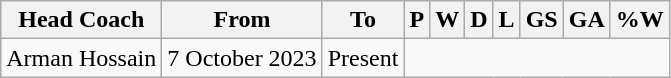<table class="wikitable sortable" style="text-align: center">
<tr>
<th>Head Coach</th>
<th class="unsortable">From</th>
<th class="unsortable">To</th>
<th abbr="3">P</th>
<th abbr="1">W</th>
<th abbr="1">D</th>
<th abbr="1">L</th>
<th abbr="4">GS</th>
<th abbr="6">GA</th>
<th abbr="50">%W</th>
</tr>
<tr>
<td align="left"> Arman Hossain</td>
<td align="left">7 October 2023</td>
<td align="left">Present<br></td>
</tr>
</table>
